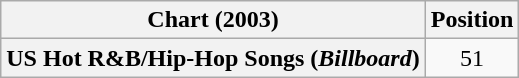<table class="wikitable plainrowheaders" style="text-align:center">
<tr>
<th scope="col">Chart (2003)</th>
<th scope="col">Position</th>
</tr>
<tr>
<th scope="row">US Hot R&B/Hip-Hop Songs (<em>Billboard</em>)</th>
<td>51</td>
</tr>
</table>
